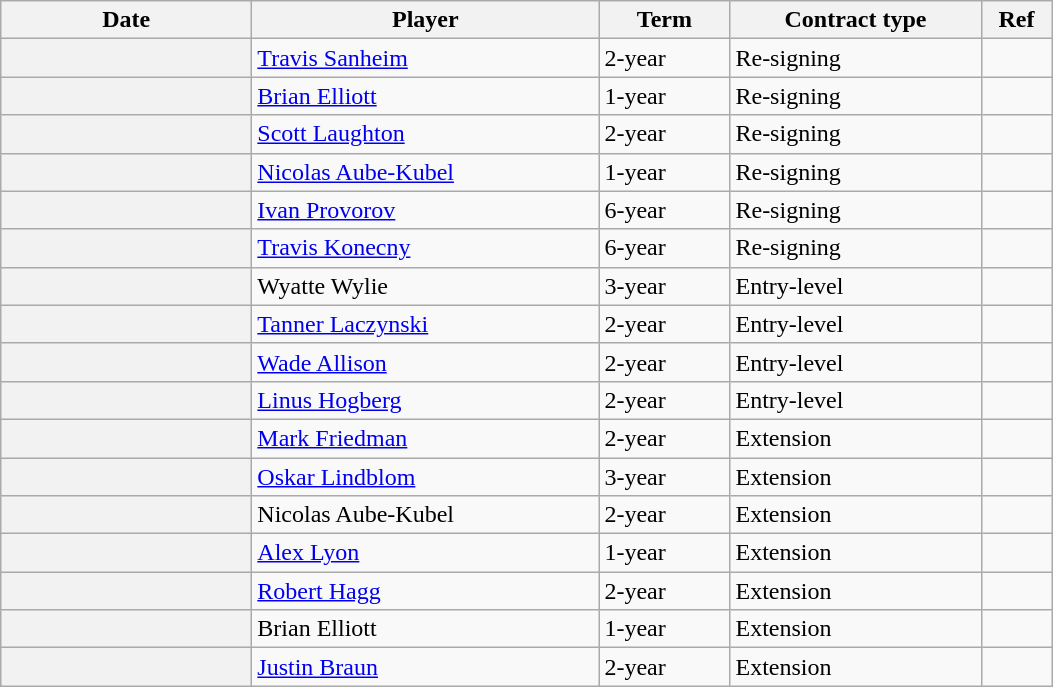<table class="wikitable plainrowheaders">
<tr>
<th style="width: 10em;">Date</th>
<th style="width: 14em;">Player</th>
<th style="width: 5em;">Term</th>
<th style="width: 10em;">Contract type</th>
<th style="width: 2.5em;">Ref</th>
</tr>
<tr>
<th scope="row"></th>
<td><a href='#'>Travis Sanheim</a></td>
<td>2-year</td>
<td>Re-signing</td>
<td></td>
</tr>
<tr>
<th scope="row"></th>
<td><a href='#'>Brian Elliott</a></td>
<td>1-year</td>
<td>Re-signing</td>
<td></td>
</tr>
<tr>
<th scope="row"></th>
<td><a href='#'>Scott Laughton</a></td>
<td>2-year</td>
<td>Re-signing</td>
<td></td>
</tr>
<tr>
<th scope="row"></th>
<td><a href='#'>Nicolas Aube-Kubel</a></td>
<td>1-year</td>
<td>Re-signing</td>
<td></td>
</tr>
<tr>
<th scope="row"></th>
<td><a href='#'>Ivan Provorov</a></td>
<td>6-year</td>
<td>Re-signing</td>
<td></td>
</tr>
<tr>
<th scope="row"></th>
<td><a href='#'>Travis Konecny</a></td>
<td>6-year</td>
<td>Re-signing</td>
<td></td>
</tr>
<tr>
<th scope="row"></th>
<td>Wyatte Wylie</td>
<td>3-year</td>
<td>Entry-level</td>
<td></td>
</tr>
<tr>
<th scope="row"></th>
<td><a href='#'>Tanner Laczynski</a></td>
<td>2-year</td>
<td>Entry-level</td>
<td></td>
</tr>
<tr>
<th scope="row"></th>
<td><a href='#'>Wade Allison</a></td>
<td>2-year</td>
<td>Entry-level</td>
<td></td>
</tr>
<tr>
<th scope="row"></th>
<td><a href='#'>Linus Hogberg</a></td>
<td>2-year</td>
<td>Entry-level</td>
<td></td>
</tr>
<tr>
<th scope="row"></th>
<td><a href='#'>Mark Friedman</a></td>
<td>2-year</td>
<td>Extension</td>
<td></td>
</tr>
<tr>
<th scope="row"></th>
<td><a href='#'>Oskar Lindblom</a></td>
<td>3-year</td>
<td>Extension</td>
<td></td>
</tr>
<tr>
<th scope="row"></th>
<td>Nicolas Aube-Kubel</td>
<td>2-year</td>
<td>Extension</td>
<td></td>
</tr>
<tr>
<th scope="row"></th>
<td><a href='#'>Alex Lyon</a></td>
<td>1-year</td>
<td>Extension</td>
<td></td>
</tr>
<tr>
<th scope="row"></th>
<td><a href='#'>Robert Hagg</a></td>
<td>2-year</td>
<td>Extension</td>
<td></td>
</tr>
<tr>
<th scope="row"></th>
<td>Brian Elliott</td>
<td>1-year</td>
<td>Extension</td>
<td></td>
</tr>
<tr>
<th scope="row"></th>
<td><a href='#'>Justin Braun</a></td>
<td>2-year</td>
<td>Extension</td>
<td></td>
</tr>
</table>
